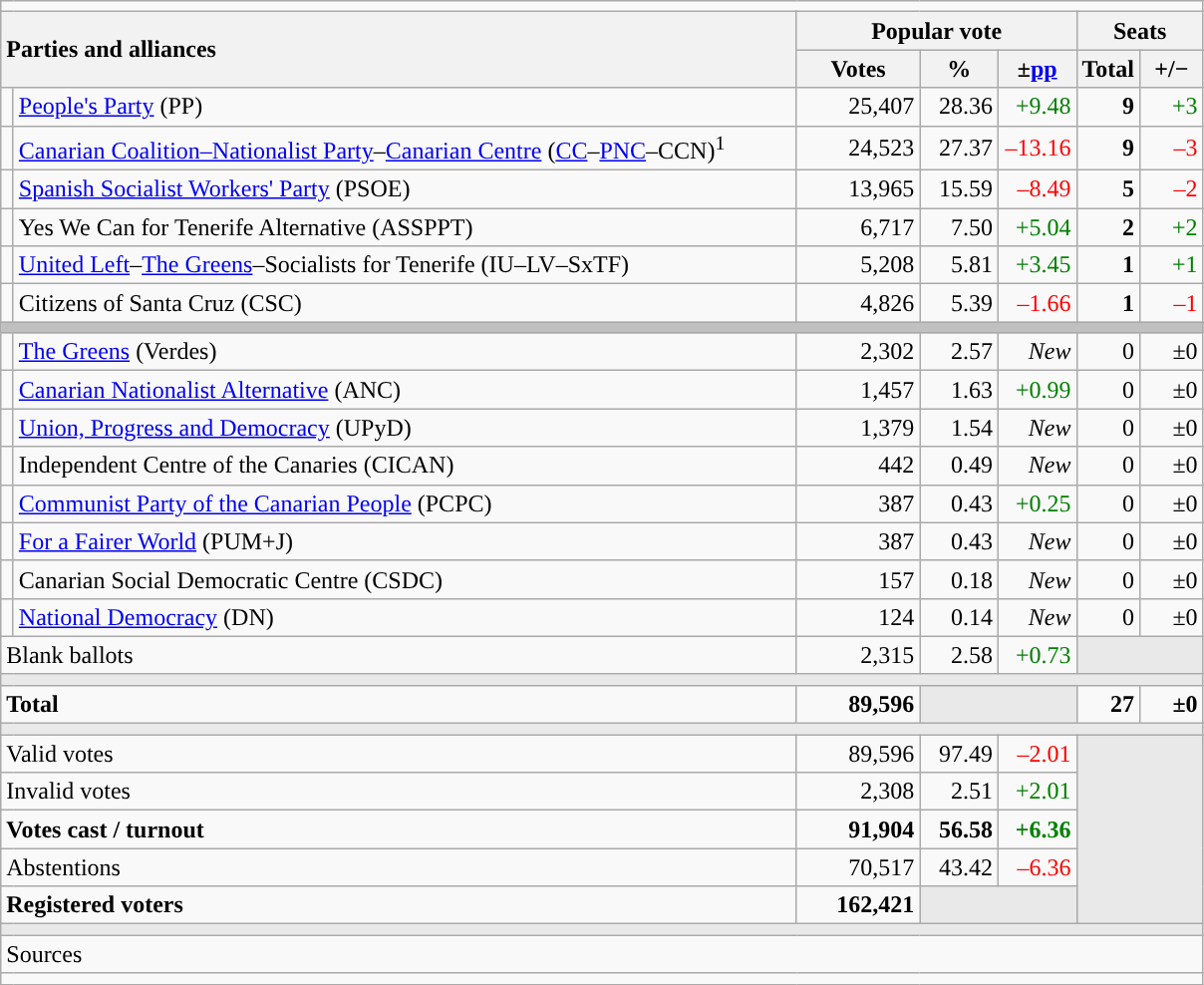<table class="wikitable" style="text-align:right;">
<tr>
<td colspan="7"></td>
</tr>
<tr>
<th style="text-align:left;" rowspan="2" colspan="2" width="525">Parties and alliances</th>
<th colspan="3">Popular vote</th>
<th colspan="2">Seats</th>
</tr>
<tr>
<th width="75">Votes</th>
<th width="45">%</th>
<th width="45">±<a href='#'>pp</a></th>
<th width="35">Total</th>
<th width="35">+/−</th>
</tr>
<tr>
<td width="1" style="color:inherit;background:"></td>
<td align="left"><a href='#'>People's Party</a> (PP)</td>
<td>25,407</td>
<td>28.36</td>
<td style="color:green;">+9.48</td>
<td><strong>9</strong></td>
<td style="color:green;">+3</td>
</tr>
<tr>
<td style="color:inherit;background:"></td>
<td align="left"><a href='#'>Canarian Coalition–Nationalist Party</a>–<a href='#'>Canarian Centre</a> (<a href='#'>CC</a>–<a href='#'>PNC</a>–CCN)<sup>1</sup></td>
<td>24,523</td>
<td>27.37</td>
<td style="color:red;">–13.16</td>
<td><strong>9</strong></td>
<td style="color:red;">–3</td>
</tr>
<tr>
<td style="color:inherit;background:"></td>
<td align="left"><a href='#'>Spanish Socialist Workers' Party</a> (PSOE)</td>
<td>13,965</td>
<td>15.59</td>
<td style="color:red;">–8.49</td>
<td><strong>5</strong></td>
<td style="color:red;">–2</td>
</tr>
<tr>
<td style="color:inherit;background:"></td>
<td align="left">Yes We Can for Tenerife Alternative (ASSPPT)</td>
<td>6,717</td>
<td>7.50</td>
<td style="color:green;">+5.04</td>
<td><strong>2</strong></td>
<td style="color:green;">+2</td>
</tr>
<tr>
<td style="color:inherit;background:"></td>
<td align="left"><a href='#'>United Left</a>–<a href='#'>The Greens</a>–Socialists for Tenerife (IU–LV–SxTF)</td>
<td>5,208</td>
<td>5.81</td>
<td style="color:green;">+3.45</td>
<td><strong>1</strong></td>
<td style="color:green;">+1</td>
</tr>
<tr>
<td style="color:inherit;background:"></td>
<td align="left">Citizens of Santa Cruz (CSC)</td>
<td>4,826</td>
<td>5.39</td>
<td style="color:red;">–1.66</td>
<td><strong>1</strong></td>
<td style="color:red;">–1</td>
</tr>
<tr>
<td colspan="7" bgcolor="#C0C0C0"></td>
</tr>
<tr>
<td style="color:inherit;background:"></td>
<td align="left"><a href='#'>The Greens</a> (Verdes)</td>
<td>2,302</td>
<td>2.57</td>
<td><em>New</em></td>
<td>0</td>
<td>±0</td>
</tr>
<tr>
<td style="color:inherit;background:"></td>
<td align="left"><a href='#'>Canarian Nationalist Alternative</a> (ANC)</td>
<td>1,457</td>
<td>1.63</td>
<td style="color:green;">+0.99</td>
<td>0</td>
<td>±0</td>
</tr>
<tr>
<td style="color:inherit;background:"></td>
<td align="left"><a href='#'>Union, Progress and Democracy</a> (UPyD)</td>
<td>1,379</td>
<td>1.54</td>
<td><em>New</em></td>
<td>0</td>
<td>±0</td>
</tr>
<tr>
<td style="color:inherit;background:"></td>
<td align="left">Independent Centre of the Canaries (CICAN)</td>
<td>442</td>
<td>0.49</td>
<td><em>New</em></td>
<td>0</td>
<td>±0</td>
</tr>
<tr>
<td style="color:inherit;background:"></td>
<td align="left"><a href='#'>Communist Party of the Canarian People</a> (PCPC)</td>
<td>387</td>
<td>0.43</td>
<td style="color:green;">+0.25</td>
<td>0</td>
<td>±0</td>
</tr>
<tr>
<td style="color:inherit;background:"></td>
<td align="left"><a href='#'>For a Fairer World</a> (PUM+J)</td>
<td>387</td>
<td>0.43</td>
<td><em>New</em></td>
<td>0</td>
<td>±0</td>
</tr>
<tr>
<td style="color:inherit;background:"></td>
<td align="left">Canarian Social Democratic Centre (CSDC)</td>
<td>157</td>
<td>0.18</td>
<td><em>New</em></td>
<td>0</td>
<td>±0</td>
</tr>
<tr>
<td style="color:inherit;background:"></td>
<td align="left"><a href='#'>National Democracy</a> (DN)</td>
<td>124</td>
<td>0.14</td>
<td><em>New</em></td>
<td>0</td>
<td>±0</td>
</tr>
<tr>
<td align="left" colspan="2">Blank ballots</td>
<td>2,315</td>
<td>2.58</td>
<td style="color:green;">+0.73</td>
<td bgcolor="#E9E9E9" colspan="2"></td>
</tr>
<tr>
<td colspan="7" bgcolor="#E9E9E9"></td>
</tr>
<tr style="font-weight:bold;">
<td align="left" colspan="2">Total</td>
<td>89,596</td>
<td bgcolor="#E9E9E9" colspan="2"></td>
<td>27</td>
<td>±0</td>
</tr>
<tr>
<td colspan="7" bgcolor="#E9E9E9"></td>
</tr>
<tr>
<td align="left" colspan="2">Valid votes</td>
<td>89,596</td>
<td>97.49</td>
<td style="color:red;">–2.01</td>
<td bgcolor="#E9E9E9" colspan="2" rowspan="5"></td>
</tr>
<tr>
<td align="left" colspan="2">Invalid votes</td>
<td>2,308</td>
<td>2.51</td>
<td style="color:green;">+2.01</td>
</tr>
<tr style="font-weight:bold;">
<td align="left" colspan="2">Votes cast / turnout</td>
<td>91,904</td>
<td>56.58</td>
<td style="color:green;">+6.36</td>
</tr>
<tr>
<td align="left" colspan="2">Abstentions</td>
<td>70,517</td>
<td>43.42</td>
<td style="color:red;">–6.36</td>
</tr>
<tr style="font-weight:bold;">
<td align="left" colspan="2">Registered voters</td>
<td>162,421</td>
<td bgcolor="#E9E9E9" colspan="2"></td>
</tr>
<tr>
<td colspan="7" bgcolor="#E9E9E9"></td>
</tr>
<tr>
<td align="left" colspan="7">Sources</td>
</tr>
<tr>
<td colspan="7" style="text-align:left; max-width:790px;"></td>
</tr>
</table>
